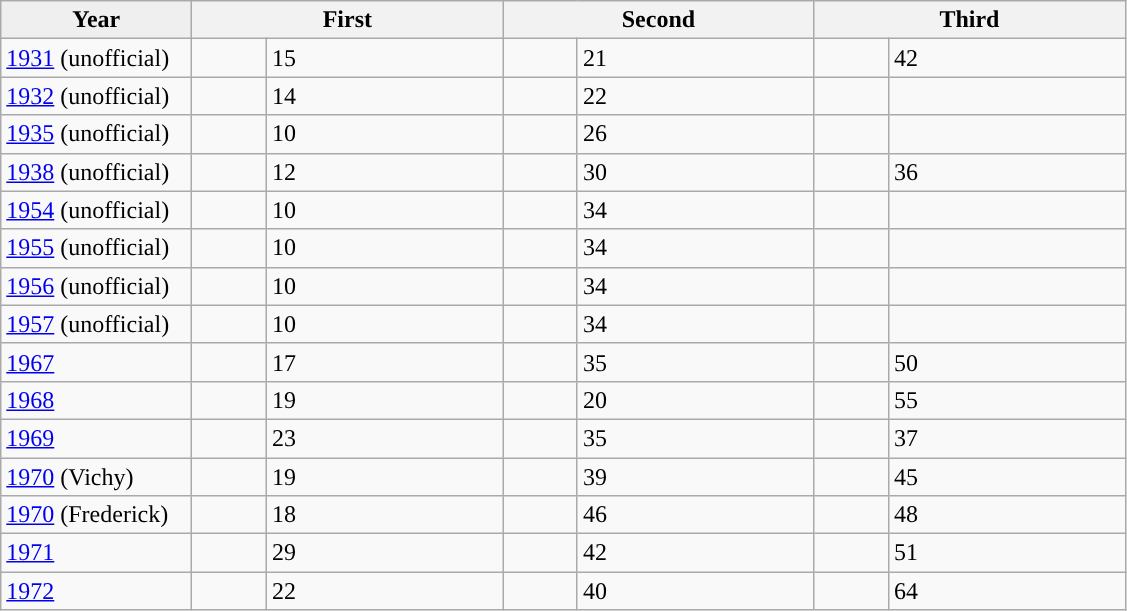<table class="wikitable" border="1" style="font-size:100%">
<tr align=center>
<th scope=col style="width:120px; background: #efefef;">Year</th>
<th scope=col colspan=2 style="width:200px;"> First</th>
<th scope=col colspan=2 style="width:200px;"> Second</th>
<th scope=col colspan=2 style="width:200px;"> Third</th>
</tr>
<tr>
<td><a href='#'>1931</a> (unofficial)</td>
<td></td>
<td>15</td>
<td></td>
<td>21</td>
<td></td>
<td>42</td>
</tr>
<tr>
<td><a href='#'>1932</a> (unofficial)</td>
<td></td>
<td>14</td>
<td></td>
<td>22</td>
<td></td>
<td></td>
</tr>
<tr>
<td><a href='#'>1935</a> (unofficial)</td>
<td></td>
<td>10</td>
<td></td>
<td>26</td>
<td></td>
<td></td>
</tr>
<tr>
<td><a href='#'>1938</a> (unofficial)</td>
<td></td>
<td>12</td>
<td></td>
<td>30</td>
<td></td>
<td>36</td>
</tr>
<tr>
<td><a href='#'>1954</a> (unofficial)</td>
<td></td>
<td>10</td>
<td></td>
<td>34</td>
<td></td>
<td></td>
</tr>
<tr>
<td><a href='#'>1955</a> (unofficial)</td>
<td></td>
<td>10</td>
<td></td>
<td>34</td>
<td></td>
<td></td>
</tr>
<tr>
<td><a href='#'>1956</a> (unofficial)</td>
<td></td>
<td>10</td>
<td></td>
<td>34</td>
<td></td>
<td></td>
</tr>
<tr>
<td><a href='#'>1957</a> (unofficial)</td>
<td></td>
<td>10</td>
<td></td>
<td>34</td>
<td></td>
<td></td>
</tr>
<tr>
<td><a href='#'>1967</a></td>
<td></td>
<td>17</td>
<td></td>
<td>35</td>
<td></td>
<td>50</td>
</tr>
<tr>
<td><a href='#'>1968</a></td>
<td></td>
<td>19</td>
<td></td>
<td>20</td>
<td></td>
<td>55</td>
</tr>
<tr>
<td><a href='#'>1969</a></td>
<td></td>
<td>23</td>
<td></td>
<td>35</td>
<td></td>
<td>37</td>
</tr>
<tr>
<td><a href='#'>1970</a> (Vichy)</td>
<td></td>
<td>19</td>
<td></td>
<td>39</td>
<td></td>
<td>45</td>
</tr>
<tr>
<td><a href='#'>1970</a> (Frederick)</td>
<td></td>
<td>18</td>
<td></td>
<td>46</td>
<td></td>
<td>48</td>
</tr>
<tr>
<td><a href='#'>1971</a></td>
<td></td>
<td>29</td>
<td></td>
<td>42</td>
<td></td>
<td>51</td>
</tr>
<tr>
<td><a href='#'>1972</a></td>
<td></td>
<td>22</td>
<td></td>
<td>40</td>
<td></td>
<td>64</td>
</tr>
</table>
